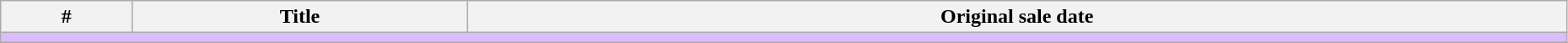<table class="wikitable" width="98%">
<tr>
<th>#</th>
<th>Title</th>
<th>Original sale date</th>
</tr>
<tr>
<td colspan="150" bgcolor="#DCBCFF"></td>
</tr>
<tr>
</tr>
</table>
